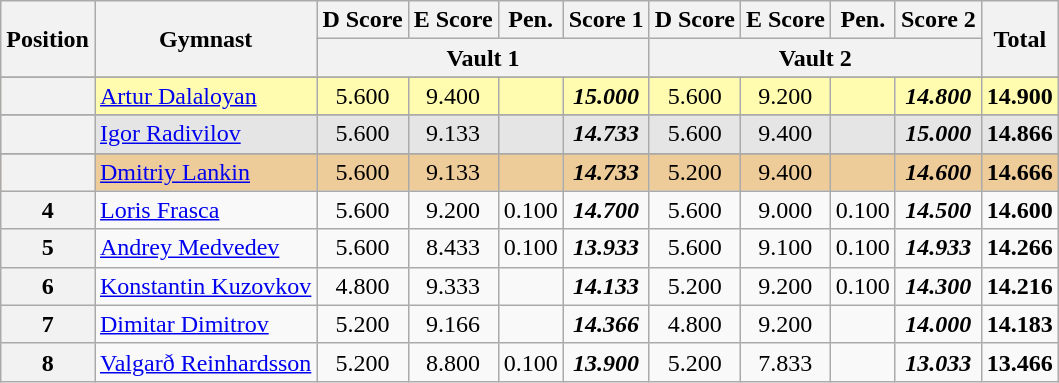<table style="text-align:center;" class="wikitable sortable">
<tr>
<th rowspan="2">Position</th>
<th rowspan="2">Gymnast</th>
<th>D Score</th>
<th>E Score</th>
<th>Pen.</th>
<th>Score 1</th>
<th>D Score</th>
<th>E Score</th>
<th>Pen.</th>
<th>Score 2</th>
<th rowspan="2">Total</th>
</tr>
<tr>
<th colspan="4">Vault 1</th>
<th colspan="4">Vault 2</th>
</tr>
<tr>
</tr>
<tr style="background:#fffcaf;">
<th scope="row" style="text-align:center"></th>
<td style="text-align:left;"> <a href='#'>Artur Dalaloyan</a></td>
<td>5.600</td>
<td>9.400</td>
<td></td>
<td><strong><em>15.000</em></strong></td>
<td>5.600</td>
<td>9.200</td>
<td></td>
<td><strong><em>14.800</em></strong></td>
<td><strong>14.900</strong></td>
</tr>
<tr>
</tr>
<tr style="background:#e5e5e5;">
<th scope="row" style="text-align:center"></th>
<td style="text-align:left;"> <a href='#'>Igor Radivilov</a></td>
<td>5.600</td>
<td>9.133</td>
<td></td>
<td><strong><em>14.733</em></strong></td>
<td>5.600</td>
<td>9.400</td>
<td></td>
<td><strong><em>15.000</em></strong></td>
<td><strong>14.866</strong></td>
</tr>
<tr>
</tr>
<tr style="background:#ec9;">
<th scope="row" style="text-align:center"></th>
<td style="text-align:left;"> <a href='#'>Dmitriy Lankin</a></td>
<td>5.600</td>
<td>9.133</td>
<td></td>
<td><strong><em>14.733</em></strong></td>
<td>5.200</td>
<td>9.400</td>
<td></td>
<td><strong><em>14.600</em></strong></td>
<td><strong>14.666</strong></td>
</tr>
<tr>
<th>4</th>
<td style="text-align:left;"> <a href='#'>Loris Frasca</a></td>
<td>5.600</td>
<td>9.200</td>
<td>0.100</td>
<td><strong><em>14.700</em></strong></td>
<td>5.600</td>
<td>9.000</td>
<td>0.100</td>
<td><strong><em>14.500</em></strong></td>
<td><strong>14.600</strong></td>
</tr>
<tr>
<th>5</th>
<td style="text-align:left;"> <a href='#'>Andrey Medvedev</a></td>
<td>5.600</td>
<td>8.433</td>
<td>0.100</td>
<td><strong><em>13.933</em></strong></td>
<td>5.600</td>
<td>9.100</td>
<td>0.100</td>
<td><strong><em>14.933</em></strong></td>
<td><strong>14.266</strong></td>
</tr>
<tr>
<th>6</th>
<td style="text-align:left;"> <a href='#'>Konstantin Kuzovkov</a></td>
<td>4.800</td>
<td>9.333</td>
<td></td>
<td><strong><em>14.133</em></strong></td>
<td>5.200</td>
<td>9.200</td>
<td>0.100</td>
<td><strong><em>14.300</em></strong></td>
<td><strong>14.216</strong></td>
</tr>
<tr>
<th>7</th>
<td style="text-align:left;"> <a href='#'>Dimitar Dimitrov</a></td>
<td>5.200</td>
<td>9.166</td>
<td></td>
<td><strong><em>14.366</em></strong></td>
<td>4.800</td>
<td>9.200</td>
<td></td>
<td><strong><em>14.000</em></strong></td>
<td><strong>14.183</strong></td>
</tr>
<tr>
<th>8</th>
<td style="text-align:left;"> <a href='#'>Valgarð Reinhardsson</a></td>
<td>5.200</td>
<td>8.800</td>
<td>0.100</td>
<td><strong><em>13.900</em></strong></td>
<td>5.200</td>
<td>7.833</td>
<td></td>
<td><strong><em>13.033</em></strong></td>
<td><strong>13.466</strong></td>
</tr>
</table>
